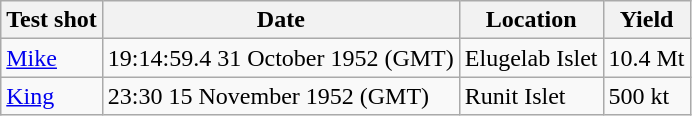<table class="wikitable">
<tr>
<th>Test shot</th>
<th>Date</th>
<th>Location</th>
<th>Yield</th>
</tr>
<tr>
<td><a href='#'>Mike</a></td>
<td>19:14:59.4 31 October 1952 (GMT)</td>
<td>Elugelab Islet</td>
<td>10.4 Mt</td>
</tr>
<tr>
<td><a href='#'>King</a></td>
<td>23:30 15 November 1952 (GMT)</td>
<td>Runit Islet</td>
<td>500 kt</td>
</tr>
</table>
